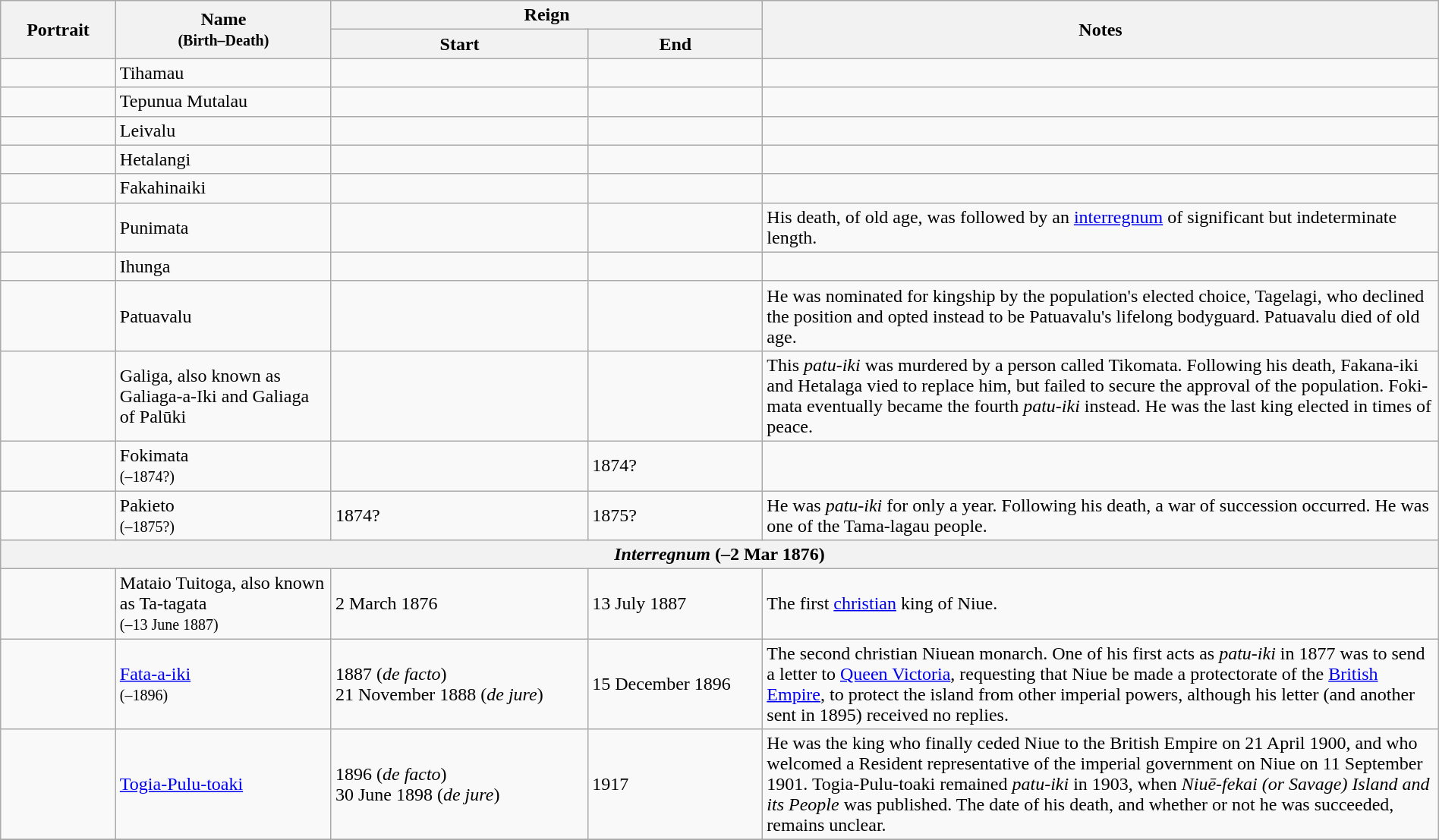<table class="wikitable" style="width:100%;">
<tr>
<th rowspan="2" style="width:8%;">Portrait</th>
<th rowspan="2" style="width:15%;">Name<br><small>(Birth–Death)</small></th>
<th style="width:30%;" colspan=2>Reign</th>
<th rowspan="2" style="width:47%;">Notes</th>
</tr>
<tr>
<th>Start</th>
<th>End</th>
</tr>
<tr>
<td></td>
<td>Tihamau</td>
<td></td>
<td></td>
<td></td>
</tr>
<tr>
<td></td>
<td>Tepunua Mutalau</td>
<td></td>
<td></td>
<td></td>
</tr>
<tr>
<td></td>
<td>Leivalu</td>
<td></td>
<td></td>
<td></td>
</tr>
<tr>
<td></td>
<td>Hetalangi</td>
<td></td>
<td></td>
<td></td>
</tr>
<tr>
<td></td>
<td>Fakahinaiki</td>
<td></td>
<td></td>
<td></td>
</tr>
<tr>
<td></td>
<td>Punimata</td>
<td></td>
<td></td>
<td>His death, of old age, was followed by an <a href='#'>interregnum</a> of significant but indeterminate length.</td>
</tr>
<tr>
<td></td>
<td>Ihunga</td>
<td></td>
<td></td>
<td></td>
</tr>
<tr>
<td></td>
<td>Patuavalu</td>
<td></td>
<td></td>
<td>He was nominated for kingship by the population's elected choice, Tagelagi, who declined the position and opted instead to be Patuavalu's lifelong bodyguard. Patuavalu died of old age.</td>
</tr>
<tr>
<td></td>
<td>Galiga, also known as Galiaga-a-Iki and Galiaga of Palūki</td>
<td></td>
<td></td>
<td>This <em>patu-iki</em> was murdered by a person called Tikomata. Following his death, Fakana-iki and Hetalaga vied to replace him, but failed to secure the approval of the population. Foki-mata eventually became the fourth <em>patu-iki</em> instead. He was the last king elected in times of peace.</td>
</tr>
<tr>
<td></td>
<td>Fokimata<br><small>(–1874?)</small></td>
<td></td>
<td>1874?</td>
<td></td>
</tr>
<tr>
<td></td>
<td>Pakieto<br><small>(–1875?)</small></td>
<td>1874?</td>
<td>1875?</td>
<td>He was <em>patu-iki</em> for only a year. Following his death, a war of succession occurred. He was one of the Tama-lagau people.</td>
</tr>
<tr>
<th colspan="5"><em>Interregnum</em> (–2 Mar 1876)</th>
</tr>
<tr>
<td></td>
<td>Mataio Tuitoga, also known as Ta-tagata<br><small>(–13 June 1887)</small></td>
<td>2 March 1876</td>
<td>13 July 1887</td>
<td>The first <a href='#'>christian</a> king of Niue.</td>
</tr>
<tr>
<td></td>
<td><a href='#'>Fata-a-iki</a><br><small>(–1896)</small></td>
<td>1887 (<em>de facto</em>)<br>21 November 1888 (<em>de jure</em>)</td>
<td>15 December 1896</td>
<td>The second christian Niuean monarch. One of his first acts as <em>patu-iki</em> in 1877 was to send a letter to <a href='#'>Queen Victoria</a>, requesting that Niue be made a protectorate of the <a href='#'>British Empire</a>, to protect the island from other imperial powers, although his letter (and another sent in 1895) received no replies.</td>
</tr>
<tr>
<td></td>
<td><a href='#'>Togia-Pulu-toaki</a></td>
<td>1896 (<em>de facto</em>)<br> 30 June 1898 (<em>de jure</em>)</td>
<td>1917</td>
<td>He was the king who finally ceded Niue to the British Empire on 21 April 1900, and who welcomed a Resident representative of the imperial government on Niue on 11 September 1901. Togia-Pulu-toaki remained <em>patu-iki</em> in 1903, when <em>Niuē-fekai (or Savage) Island and its People</em> was published. The date of his death, and whether or not he was succeeded, remains unclear.</td>
</tr>
<tr>
</tr>
</table>
